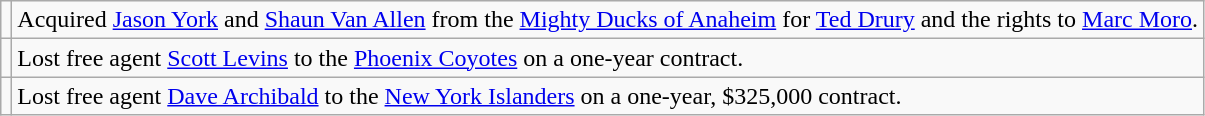<table class="wikitable">
<tr>
<td></td>
<td>Acquired <a href='#'>Jason York</a> and <a href='#'>Shaun Van Allen</a> from the <a href='#'>Mighty Ducks of Anaheim</a> for <a href='#'>Ted Drury</a> and the rights to <a href='#'>Marc Moro</a>.</td>
</tr>
<tr>
<td></td>
<td>Lost free agent <a href='#'>Scott Levins</a> to the <a href='#'>Phoenix Coyotes</a> on a one-year contract.</td>
</tr>
<tr>
<td></td>
<td>Lost free agent <a href='#'>Dave Archibald</a> to the <a href='#'>New York Islanders</a> on a one-year, $325,000 contract.</td>
</tr>
</table>
